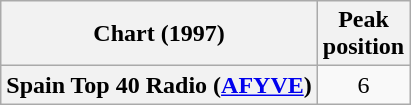<table class="wikitable plainrowheaders" style="text-align:center;">
<tr>
<th>Chart (1997)</th>
<th>Peak<br>position</th>
</tr>
<tr>
<th scope="row">Spain Top 40 Radio (<a href='#'>AFYVE</a>)</th>
<td>6</td>
</tr>
</table>
